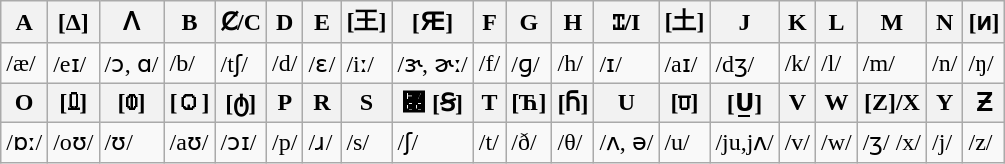<table class="wikitable">
<tr>
<th>A</th>
<th>[Δ]</th>
<th>ⴷ</th>
<th>B</th>
<th>Ȼ/C</th>
<th>D</th>
<th>E</th>
<th> [王]</th>
<th> [<span>Ԙ</span>]</th>
<th>F</th>
<th>G</th>
<th>H</th>
<th>Ɪ/I</th>
<th> [⼟]</th>
<th>J</th>
<th>K</th>
<th>L</th>
<th>M</th>
<th>N</th>
<th> [<strong>ᴎ</strong>]</th>
</tr>
<tr>
<td>/æ/</td>
<td>/eɪ/</td>
<td>/ɔ, ɑ/</td>
<td>/b/</td>
<td>/tʃ/</td>
<td>/d/</td>
<td>/ɛ/</td>
<td>/iː/</td>
<td>/ɝ, ɚː/</td>
<td>/f/</td>
<td>/ɡ/</td>
<td>/h/</td>
<td>/ɪ/</td>
<td>/aɪ/</td>
<td>/dʒ/</td>
<td>/k/</td>
<td>/l/</td>
<td>/m/</td>
<td>/n/</td>
<td>/ŋ/</td>
</tr>
<tr>
<th>O</th>
<th> [𐠣]</th>
<th> [𐊸]</th>
<th> [ꐎ]</th>
<th> [ტ]</th>
<th>P</th>
<th>R</th>
<th>S</th>
<th>Ꟍ  [Ꞩ]</th>
<th>T</th>
<th> [Ћ]</th>
<th> [Ⴌ]</th>
<th>U</th>
<th> [<strong>⩌</strong>]</th>
<th> [U̲]</th>
<th>V</th>
<th>W</th>
<th> [<span>Z</span>]/X</th>
<th>Y</th>
<th>Ƶ</th>
</tr>
<tr>
<td>/ɒː/</td>
<td>/oʊ/</td>
<td>/ʊ/</td>
<td>/aʊ/</td>
<td>/ɔɪ/</td>
<td>/p/</td>
<td>/ɹ/</td>
<td>/s/</td>
<td>/ʃ/</td>
<td>/t/</td>
<td>/ð/</td>
<td>/θ/</td>
<td>/ʌ, ə/</td>
<td>/u/</td>
<td>/ju,jʌ/</td>
<td>/v/</td>
<td>/w/</td>
<td>/ʒ/ /x/</td>
<td>/j/</td>
<td>/z/</td>
</tr>
</table>
